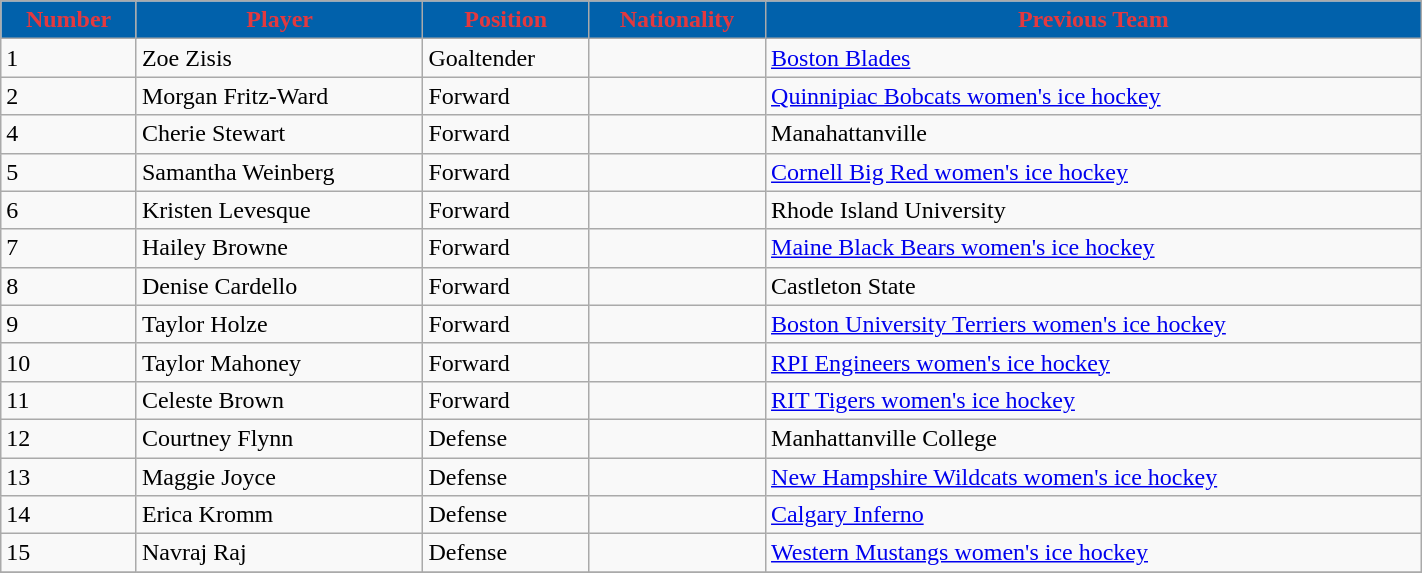<table class="wikitable" width="75%">
<tr align="center"  style="background:#0161AB; color:#E3393F;">
<td><strong>Number</strong></td>
<td><strong>Player</strong></td>
<td><strong>Position</strong></td>
<td><strong>Nationality</strong></td>
<td><strong>Previous Team</strong></td>
</tr>
<tr>
<td>1</td>
<td>Zoe Zisis</td>
<td>Goaltender</td>
<td></td>
<td><a href='#'>Boston Blades</a></td>
</tr>
<tr>
<td>2</td>
<td>Morgan Fritz-Ward</td>
<td>Forward</td>
<td></td>
<td><a href='#'>Quinnipiac Bobcats women's ice hockey</a></td>
</tr>
<tr>
<td>4</td>
<td>Cherie Stewart</td>
<td>Forward</td>
<td></td>
<td>Manahattanville</td>
</tr>
<tr>
<td>5</td>
<td>Samantha Weinberg</td>
<td>Forward</td>
<td></td>
<td><a href='#'>Cornell Big Red women's ice hockey</a></td>
</tr>
<tr>
<td>6</td>
<td>Kristen Levesque</td>
<td>Forward</td>
<td></td>
<td>Rhode Island University</td>
</tr>
<tr>
<td>7</td>
<td>Hailey Browne</td>
<td>Forward</td>
<td></td>
<td><a href='#'>Maine Black Bears women's ice hockey</a></td>
</tr>
<tr>
<td>8</td>
<td>Denise Cardello</td>
<td>Forward</td>
<td></td>
<td>Castleton State</td>
</tr>
<tr>
<td>9</td>
<td>Taylor Holze</td>
<td>Forward</td>
<td></td>
<td><a href='#'>Boston University Terriers women's ice hockey</a></td>
</tr>
<tr>
<td>10</td>
<td>Taylor Mahoney</td>
<td>Forward</td>
<td></td>
<td><a href='#'>RPI Engineers women's ice hockey</a></td>
</tr>
<tr>
<td>11</td>
<td>Celeste Brown</td>
<td>Forward</td>
<td></td>
<td><a href='#'>RIT Tigers women's ice hockey</a></td>
</tr>
<tr>
<td>12</td>
<td>Courtney Flynn</td>
<td>Defense</td>
<td></td>
<td>Manhattanville College</td>
</tr>
<tr>
<td>13</td>
<td>Maggie Joyce</td>
<td>Defense</td>
<td></td>
<td><a href='#'>New Hampshire Wildcats women's ice hockey</a></td>
</tr>
<tr>
<td>14</td>
<td>Erica Kromm</td>
<td>Defense</td>
<td></td>
<td><a href='#'>Calgary Inferno</a></td>
</tr>
<tr>
<td>15</td>
<td>Navraj Raj</td>
<td>Defense</td>
<td></td>
<td><a href='#'>Western Mustangs women's ice hockey</a></td>
</tr>
<tr>
</tr>
</table>
